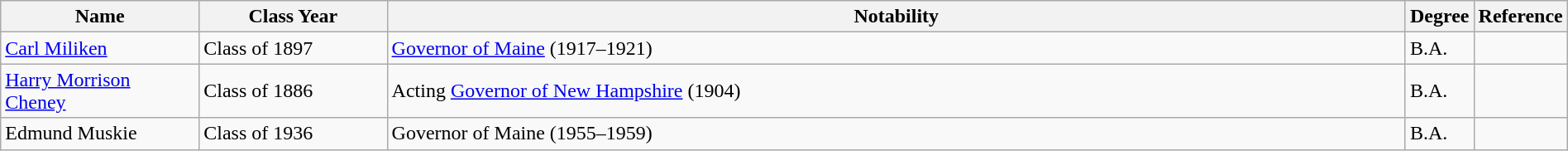<table class="wikitable" style="width:100%">
<tr>
<th style="width:*;">Name</th>
<th style="width:12%;">Class Year</th>
<th class="unsortable" style="width:65%;">Notability</th>
<th>Degree</th>
<th>Reference</th>
</tr>
<tr>
<td><a href='#'>Carl Miliken</a></td>
<td>Class of 1897</td>
<td><a href='#'>Governor of Maine</a> (1917–1921)</td>
<td>B.A.</td>
<td></td>
</tr>
<tr>
<td><a href='#'>Harry Morrison Cheney</a></td>
<td>Class of 1886</td>
<td>Acting <a href='#'>Governor of New Hampshire</a> (1904)</td>
<td>B.A.</td>
<td></td>
</tr>
<tr>
<td>Edmund Muskie</td>
<td>Class of 1936</td>
<td>Governor of Maine (1955–1959)</td>
<td>B.A.</td>
<td></td>
</tr>
</table>
